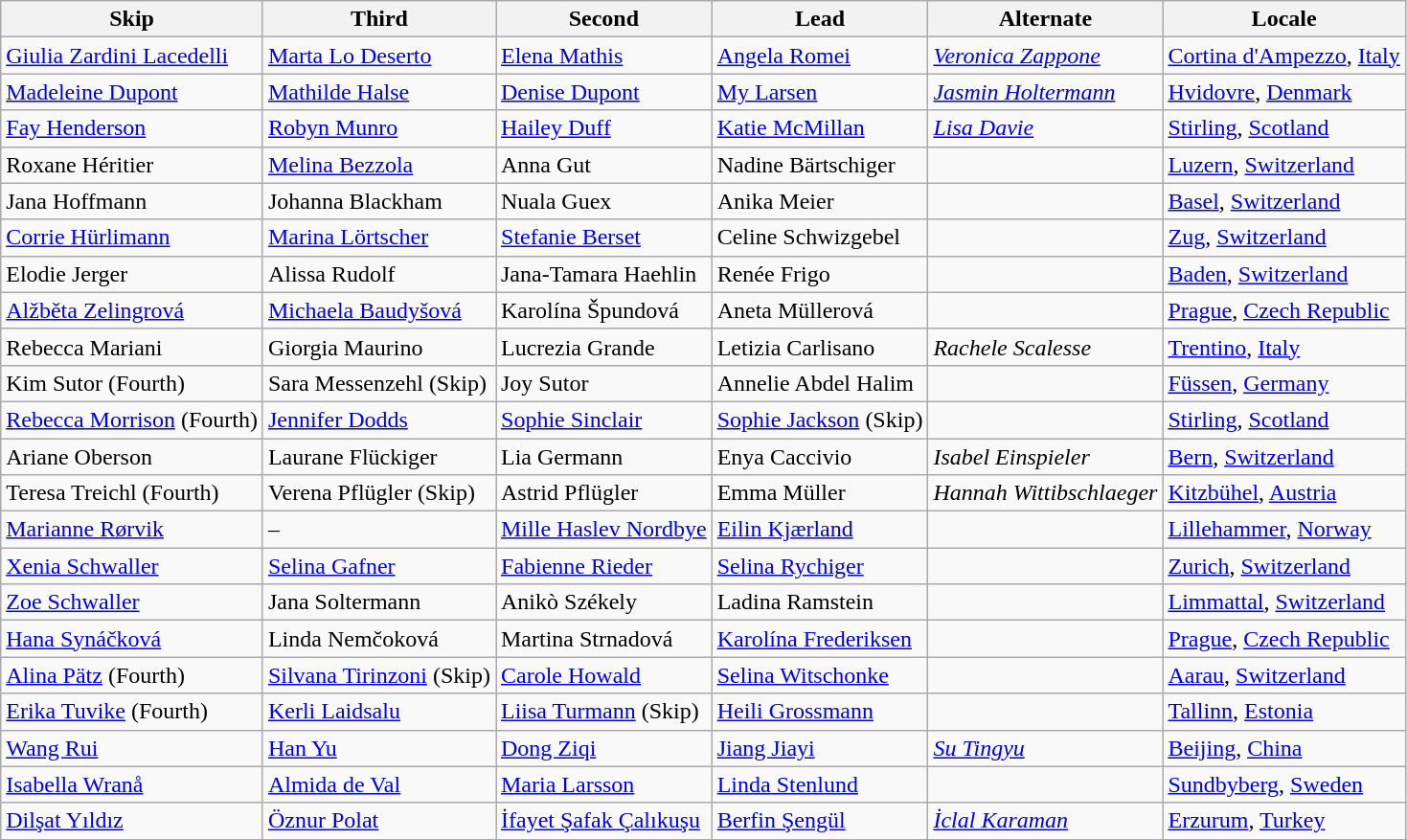<table class=wikitable>
<tr>
<th scope="col">Skip</th>
<th scope="col">Third</th>
<th scope="col">Second</th>
<th scope="col">Lead</th>
<th scope="col">Alternate</th>
<th scope="col">Locale</th>
</tr>
<tr>
<td><a href='#'>Giulia Zardini Lacedelli</a></td>
<td><a href='#'>Marta Lo Deserto</a></td>
<td><a href='#'>Elena Mathis</a></td>
<td><a href='#'>Angela Romei</a></td>
<td><em><a href='#'>Veronica Zappone</a></em></td>
<td> <a href='#'>Cortina d'Ampezzo</a>, <a href='#'>Italy</a></td>
</tr>
<tr>
<td><a href='#'>Madeleine Dupont</a></td>
<td><a href='#'>Mathilde Halse</a></td>
<td><a href='#'>Denise Dupont</a></td>
<td><a href='#'>My Larsen</a></td>
<td><em><a href='#'>Jasmin Holtermann</a></em></td>
<td> <a href='#'>Hvidovre</a>, <a href='#'>Denmark</a></td>
</tr>
<tr>
<td><a href='#'>Fay Henderson</a></td>
<td><a href='#'>Robyn Munro</a></td>
<td><a href='#'>Hailey Duff</a></td>
<td><a href='#'>Katie McMillan</a></td>
<td><em><a href='#'>Lisa Davie</a></em></td>
<td> <a href='#'>Stirling</a>, <a href='#'>Scotland</a></td>
</tr>
<tr>
<td>Roxane Héritier</td>
<td><a href='#'>Melina Bezzola</a></td>
<td>Anna Gut</td>
<td>Nadine Bärtschiger</td>
<td></td>
<td> <a href='#'>Luzern</a>, <a href='#'>Switzerland</a></td>
</tr>
<tr>
<td>Jana Hoffmann</td>
<td>Johanna Blackham</td>
<td>Nuala Guex</td>
<td>Anika Meier</td>
<td></td>
<td> <a href='#'>Basel</a>, <a href='#'>Switzerland</a></td>
</tr>
<tr>
<td><a href='#'>Corrie Hürlimann</a></td>
<td><a href='#'>Marina Lörtscher</a></td>
<td><a href='#'>Stefanie Berset</a></td>
<td>Celine Schwizgebel</td>
<td></td>
<td> <a href='#'>Zug</a>, <a href='#'>Switzerland</a></td>
</tr>
<tr>
<td>Elodie Jerger</td>
<td>Alissa Rudolf</td>
<td>Jana-Tamara Haehlin</td>
<td>Renée Frigo</td>
<td></td>
<td> <a href='#'>Baden</a>, <a href='#'>Switzerland</a></td>
</tr>
<tr>
<td><a href='#'>Alžběta Zelingrová</a></td>
<td><a href='#'>Michaela Baudyšová</a></td>
<td>Karolína Špundová</td>
<td>Aneta Müllerová</td>
<td></td>
<td> <a href='#'>Prague</a>, <a href='#'>Czech Republic</a></td>
</tr>
<tr>
<td>Rebecca Mariani</td>
<td>Giorgia Maurino</td>
<td>Lucrezia Grande</td>
<td>Letizia Carlisano</td>
<td><em>Rachele Scalesse</em></td>
<td> <a href='#'>Trentino</a>, <a href='#'>Italy</a></td>
</tr>
<tr>
<td>Kim Sutor (Fourth)</td>
<td>Sara Messenzehl (Skip)</td>
<td>Joy Sutor</td>
<td>Annelie Abdel Halim</td>
<td></td>
<td> <a href='#'>Füssen</a>, <a href='#'>Germany</a></td>
</tr>
<tr>
<td><a href='#'>Rebecca Morrison</a> (Fourth)</td>
<td><a href='#'>Jennifer Dodds</a></td>
<td><a href='#'>Sophie Sinclair</a></td>
<td><a href='#'>Sophie Jackson</a> (Skip)</td>
<td></td>
<td> <a href='#'>Stirling</a>, <a href='#'>Scotland</a></td>
</tr>
<tr>
<td>Ariane Oberson</td>
<td>Laurane Flückiger</td>
<td>Lia Germann</td>
<td>Enya Caccivio</td>
<td><em>Isabel Einspieler</em></td>
<td> <a href='#'>Bern</a>, <a href='#'>Switzerland</a></td>
</tr>
<tr>
<td>Teresa Treichl (Fourth)</td>
<td>Verena Pflügler (Skip)</td>
<td>Astrid Pflügler</td>
<td>Emma Müller</td>
<td><em>Hannah Wittibschlaeger</em></td>
<td> <a href='#'>Kitzbühel</a>, <a href='#'>Austria</a></td>
</tr>
<tr>
<td><a href='#'>Marianne Rørvik</a></td>
<td>–</td>
<td><a href='#'>Mille Haslev Nordbye</a></td>
<td><a href='#'>Eilin Kjærland</a></td>
<td></td>
<td> <a href='#'>Lillehammer</a>, <a href='#'>Norway</a></td>
</tr>
<tr>
<td><a href='#'>Xenia Schwaller</a></td>
<td><a href='#'>Selina Gafner</a></td>
<td><a href='#'>Fabienne Rieder</a></td>
<td><a href='#'>Selina Rychiger</a></td>
<td></td>
<td> <a href='#'>Zurich</a>, <a href='#'>Switzerland</a></td>
</tr>
<tr>
<td><a href='#'>Zoe Schwaller</a></td>
<td>Jana Soltermann</td>
<td>Anikò Székely</td>
<td>Ladina Ramstein</td>
<td></td>
<td> <a href='#'>Limmattal</a>, <a href='#'>Switzerland</a></td>
</tr>
<tr>
<td><a href='#'>Hana Synáčková</a></td>
<td>Linda Nemčoková</td>
<td>Martina Strnadová</td>
<td><a href='#'>Karolína Frederiksen</a></td>
<td></td>
<td> <a href='#'>Prague</a>, <a href='#'>Czech Republic</a></td>
</tr>
<tr>
<td><a href='#'>Alina Pätz</a> (Fourth)</td>
<td><a href='#'>Silvana Tirinzoni</a> (Skip)</td>
<td><a href='#'>Carole Howald</a></td>
<td><a href='#'>Selina Witschonke</a></td>
<td></td>
<td> <a href='#'>Aarau</a>, <a href='#'>Switzerland</a></td>
</tr>
<tr>
<td><a href='#'>Erika Tuvike</a> (Fourth)</td>
<td><a href='#'>Kerli Laidsalu</a></td>
<td><a href='#'>Liisa Turmann</a> (Skip)</td>
<td><a href='#'>Heili Grossmann</a></td>
<td></td>
<td> <a href='#'>Tallinn</a>, <a href='#'>Estonia</a></td>
</tr>
<tr>
<td><a href='#'>Wang Rui</a></td>
<td><a href='#'>Han Yu</a></td>
<td><a href='#'>Dong Ziqi</a></td>
<td><a href='#'>Jiang Jiayi</a></td>
<td><em><a href='#'>Su Tingyu</a></em></td>
<td> <a href='#'>Beijing</a>, <a href='#'>China</a></td>
</tr>
<tr>
<td><a href='#'>Isabella Wranå</a></td>
<td><a href='#'>Almida de Val</a></td>
<td><a href='#'>Maria Larsson</a></td>
<td><a href='#'>Linda Stenlund</a></td>
<td></td>
<td> <a href='#'>Sundbyberg</a>, <a href='#'>Sweden</a></td>
</tr>
<tr>
<td><a href='#'>Dilşat Yıldız</a></td>
<td><a href='#'>Öznur Polat</a></td>
<td><a href='#'>İfayet Şafak Çalıkuşu</a></td>
<td><a href='#'>Berfin Şengül</a></td>
<td><em><a href='#'>İclal Karaman</a></em></td>
<td> <a href='#'>Erzurum</a>, <a href='#'>Turkey</a></td>
</tr>
</table>
